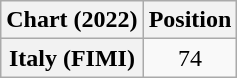<table class="wikitable plainrowheaders" style="text-align:center;">
<tr>
<th>Chart (2022)</th>
<th>Position</th>
</tr>
<tr>
<th scope="row">Italy (FIMI)</th>
<td>74</td>
</tr>
</table>
